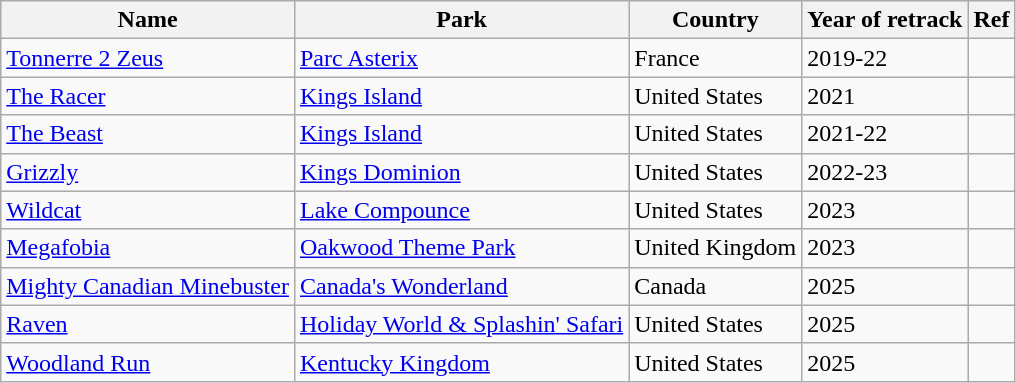<table class="wikitable">
<tr>
<th>Name</th>
<th>Park</th>
<th>Country</th>
<th>Year of retrack</th>
<th>Ref</th>
</tr>
<tr>
<td><a href='#'>Tonnerre 2 Zeus</a></td>
<td><a href='#'>Parc Asterix</a></td>
<td> France</td>
<td>2019-22</td>
<td></td>
</tr>
<tr>
<td><a href='#'>The Racer</a></td>
<td><a href='#'>Kings Island</a></td>
<td> United States</td>
<td>2021</td>
<td></td>
</tr>
<tr>
<td><a href='#'>The Beast</a></td>
<td><a href='#'>Kings Island</a></td>
<td> United States</td>
<td>2021-22</td>
<td></td>
</tr>
<tr>
<td><a href='#'>Grizzly</a></td>
<td><a href='#'>Kings Dominion</a></td>
<td> United States</td>
<td>2022-23</td>
<td><strong></strong></td>
</tr>
<tr>
<td><a href='#'>Wildcat</a></td>
<td><a href='#'>Lake Compounce</a></td>
<td> United States</td>
<td>2023</td>
<td></td>
</tr>
<tr>
<td><a href='#'>Megafobia</a></td>
<td><a href='#'>Oakwood Theme Park</a></td>
<td> United Kingdom</td>
<td>2023</td>
<td></td>
</tr>
<tr>
<td><a href='#'>Mighty Canadian Minebuster</a></td>
<td><a href='#'>Canada's Wonderland</a></td>
<td> Canada</td>
<td>2025</td>
<td></td>
</tr>
<tr>
<td><a href='#'>Raven</a></td>
<td><a href='#'>Holiday World & Splashin' Safari</a></td>
<td> United States</td>
<td>2025</td>
<td></td>
</tr>
<tr>
<td><a href='#'>Woodland Run</a></td>
<td><a href='#'>Kentucky Kingdom</a></td>
<td> United States</td>
<td>2025</td>
<td></td>
</tr>
</table>
